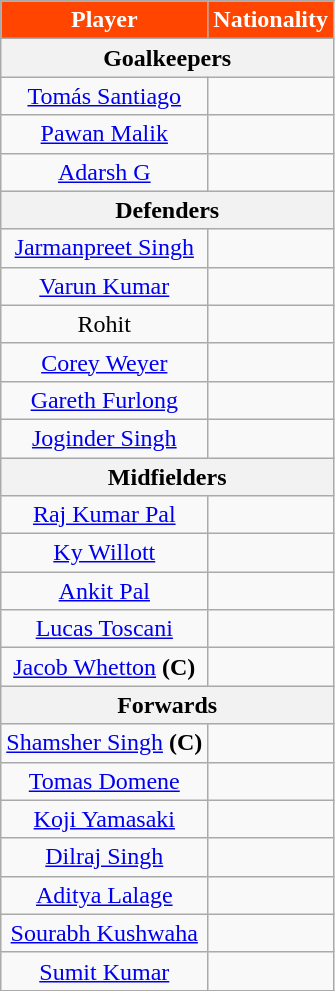<table class="wikitable" style="text-align:center;">
<tr>
<th style="background: #FF4500; color:#FFFFFF">Player</th>
<th style="background: #FF4500; color:#FFFFFF">Nationality</th>
</tr>
<tr>
<th colspan=3>Goalkeepers</th>
</tr>
<tr>
<td><a href='#'>Tomás Santiago</a></td>
<td></td>
</tr>
<tr>
<td><a href='#'>Pawan Malik</a></td>
<td></td>
</tr>
<tr>
<td><a href='#'>Adarsh G</a></td>
<td></td>
</tr>
<tr>
<th colspan=3>Defenders</th>
</tr>
<tr>
<td><a href='#'>Jarmanpreet Singh</a></td>
<td></td>
</tr>
<tr>
<td><a href='#'>Varun Kumar</a></td>
<td></td>
</tr>
<tr>
<td>Rohit</td>
<td></td>
</tr>
<tr>
<td><a href='#'>Corey Weyer</a></td>
<td></td>
</tr>
<tr>
<td><a href='#'>Gareth Furlong</a></td>
<td></td>
</tr>
<tr>
<td><a href='#'>Joginder Singh</a></td>
<td></td>
</tr>
<tr>
<th colspan=3>Midfielders</th>
</tr>
<tr>
<td><a href='#'>Raj Kumar Pal</a></td>
<td></td>
</tr>
<tr>
<td><a href='#'>Ky Willott</a></td>
<td></td>
</tr>
<tr>
<td><a href='#'>Ankit Pal</a></td>
<td></td>
</tr>
<tr>
<td><a href='#'>Lucas Toscani</a></td>
<td></td>
</tr>
<tr>
<td><a href='#'>Jacob Whetton</a> <strong>(C)</strong></td>
<td></td>
</tr>
<tr>
<th colspan=3>Forwards</th>
</tr>
<tr>
<td><a href='#'>Shamsher Singh</a> <strong>(C)</strong></td>
<td></td>
</tr>
<tr>
<td><a href='#'>Tomas Domene</a></td>
<td></td>
</tr>
<tr>
<td><a href='#'>Koji Yamasaki</a></td>
<td></td>
</tr>
<tr>
<td><a href='#'>Dilraj Singh</a></td>
<td></td>
</tr>
<tr>
<td><a href='#'>Aditya Lalage</a></td>
<td></td>
</tr>
<tr>
<td><a href='#'>Sourabh Kushwaha</a></td>
<td></td>
</tr>
<tr>
<td><a href='#'>Sumit Kumar</a></td>
<td></td>
</tr>
</table>
